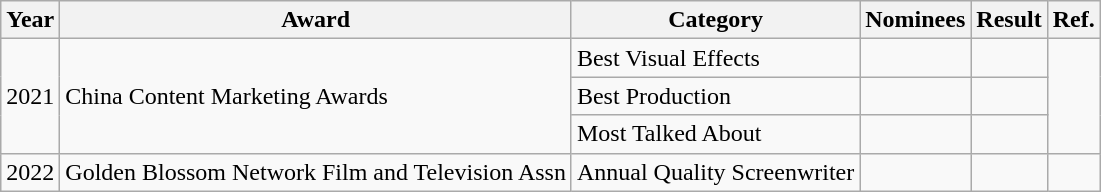<table class="wikitable">
<tr>
<th>Year</th>
<th>Award</th>
<th>Category</th>
<th>Nominees</th>
<th>Result</th>
<th>Ref.</th>
</tr>
<tr>
<td rowspan="3">2021</td>
<td rowspan="3">China Content Marketing Awards</td>
<td>Best Visual Effects</td>
<td></td>
<td></td>
<td rowspan="3"></td>
</tr>
<tr>
<td>Best Production</td>
<td></td>
<td></td>
</tr>
<tr>
<td>Most Talked About</td>
<td></td>
<td></td>
</tr>
<tr>
<td>2022</td>
<td>Golden Blossom Network Film and Television Assn</td>
<td>Annual Quality Screenwriter</td>
<td></td>
<td></td>
<td></td>
</tr>
</table>
